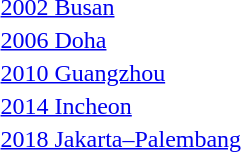<table>
<tr>
<td><a href='#'>2002 Busan</a></td>
<td></td>
<td></td>
<td></td>
</tr>
<tr>
<td><a href='#'>2006 Doha</a></td>
<td></td>
<td></td>
<td></td>
</tr>
<tr>
<td><a href='#'>2010 Guangzhou</a></td>
<td></td>
<td></td>
<td></td>
</tr>
<tr>
<td><a href='#'>2014 Incheon</a></td>
<td></td>
<td></td>
<td></td>
</tr>
<tr>
<td><a href='#'>2018 Jakarta–Palembang</a></td>
<td></td>
<td></td>
<td></td>
</tr>
</table>
